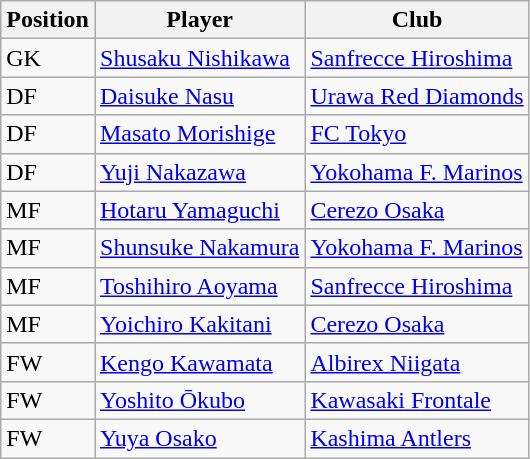<table class="wikitable sortable">
<tr>
<th>Position</th>
<th>Player</th>
<th>Club</th>
</tr>
<tr>
<td>GK</td>
<td> <a href='#'>Shusaku Nishikawa</a></td>
<td><a href='#'>Sanfrecce Hiroshima</a></td>
</tr>
<tr>
<td>DF</td>
<td> <a href='#'>Daisuke Nasu</a></td>
<td><a href='#'>Urawa Red Diamonds</a></td>
</tr>
<tr>
<td>DF</td>
<td> <a href='#'>Masato Morishige</a></td>
<td><a href='#'>FC Tokyo</a></td>
</tr>
<tr>
<td>DF</td>
<td> <a href='#'>Yuji Nakazawa</a></td>
<td><a href='#'>Yokohama F. Marinos</a></td>
</tr>
<tr>
<td>MF</td>
<td> <a href='#'>Hotaru Yamaguchi</a></td>
<td><a href='#'>Cerezo Osaka</a></td>
</tr>
<tr>
<td>MF</td>
<td> <a href='#'>Shunsuke Nakamura</a></td>
<td><a href='#'>Yokohama F. Marinos</a></td>
</tr>
<tr>
<td>MF</td>
<td> <a href='#'>Toshihiro Aoyama</a></td>
<td><a href='#'>Sanfrecce Hiroshima</a></td>
</tr>
<tr>
<td>MF</td>
<td> <a href='#'>Yoichiro Kakitani</a></td>
<td><a href='#'>Cerezo Osaka</a></td>
</tr>
<tr>
<td>FW</td>
<td> <a href='#'>Kengo Kawamata</a></td>
<td><a href='#'>Albirex Niigata</a></td>
</tr>
<tr>
<td>FW</td>
<td> <a href='#'>Yoshito Ōkubo</a></td>
<td><a href='#'>Kawasaki Frontale</a></td>
</tr>
<tr>
<td>FW</td>
<td> <a href='#'>Yuya Osako</a></td>
<td><a href='#'>Kashima Antlers</a></td>
</tr>
</table>
